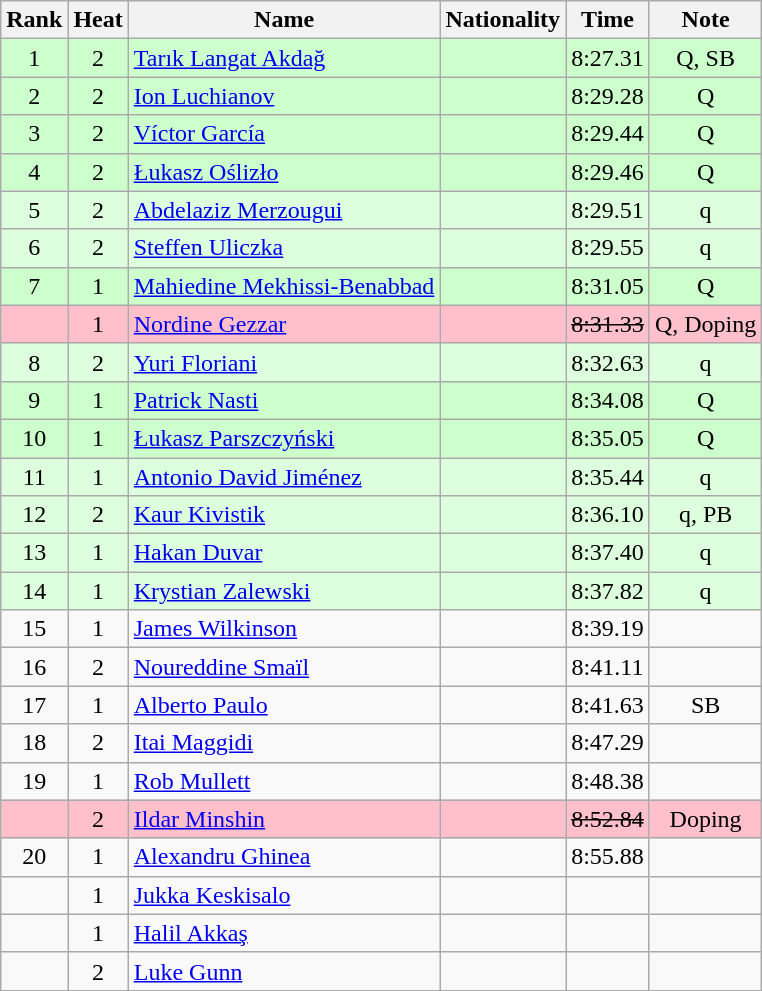<table class="wikitable sortable" style="text-align:center">
<tr>
<th>Rank</th>
<th>Heat</th>
<th>Name</th>
<th>Nationality</th>
<th>Time</th>
<th>Note</th>
</tr>
<tr bgcolor=ccffcc>
<td>1</td>
<td>2</td>
<td align="left"><a href='#'>Tarık Langat Akdağ</a></td>
<td align=left></td>
<td>8:27.31</td>
<td>Q, SB</td>
</tr>
<tr bgcolor=ccffcc>
<td>2</td>
<td>2</td>
<td align="left"><a href='#'>Ion Luchianov</a></td>
<td align=left></td>
<td>8:29.28</td>
<td>Q</td>
</tr>
<tr bgcolor=ccffcc>
<td>3</td>
<td>2</td>
<td align="left"><a href='#'>Víctor García</a></td>
<td align=left></td>
<td>8:29.44</td>
<td>Q</td>
</tr>
<tr bgcolor=ccffcc>
<td>4</td>
<td>2</td>
<td align="left"><a href='#'>Łukasz Oślizło</a></td>
<td align=left></td>
<td>8:29.46</td>
<td>Q</td>
</tr>
<tr bgcolor=ddffdd>
<td>5</td>
<td>2</td>
<td align="left"><a href='#'>Abdelaziz Merzougui</a></td>
<td align=left></td>
<td>8:29.51</td>
<td>q</td>
</tr>
<tr bgcolor=ddffdd>
<td>6</td>
<td>2</td>
<td align="left"><a href='#'>Steffen Uliczka</a></td>
<td align=left></td>
<td>8:29.55</td>
<td>q</td>
</tr>
<tr bgcolor=ccffcc>
<td>7</td>
<td>1</td>
<td align="left"><a href='#'>Mahiedine Mekhissi-Benabbad</a></td>
<td align=left></td>
<td>8:31.05</td>
<td>Q</td>
</tr>
<tr bgcolor=pink>
<td></td>
<td>1</td>
<td align="left"><a href='#'>Nordine Gezzar</a></td>
<td align=left></td>
<td><s>8:31.33</s></td>
<td>Q, Doping</td>
</tr>
<tr bgcolor=ddffdd>
<td>8</td>
<td>2</td>
<td align="left"><a href='#'>Yuri Floriani</a></td>
<td align=left></td>
<td>8:32.63</td>
<td>q</td>
</tr>
<tr bgcolor=ccffcc>
<td>9</td>
<td>1</td>
<td align="left"><a href='#'>Patrick Nasti</a></td>
<td align=left></td>
<td>8:34.08</td>
<td>Q</td>
</tr>
<tr bgcolor=ccffcc>
<td>10</td>
<td>1</td>
<td align="left"><a href='#'>Łukasz Parszczyński</a></td>
<td align=left></td>
<td>8:35.05</td>
<td>Q</td>
</tr>
<tr bgcolor=ddffdd>
<td>11</td>
<td>1</td>
<td align="left"><a href='#'>Antonio David Jiménez</a></td>
<td align=left></td>
<td>8:35.44</td>
<td>q</td>
</tr>
<tr bgcolor=ddffdd>
<td>12</td>
<td>2</td>
<td align="left"><a href='#'>Kaur Kivistik</a></td>
<td align=left></td>
<td>8:36.10</td>
<td>q, PB</td>
</tr>
<tr bgcolor=ddffdd>
<td>13</td>
<td>1</td>
<td align="left"><a href='#'>Hakan Duvar</a></td>
<td align=left></td>
<td>8:37.40</td>
<td>q</td>
</tr>
<tr bgcolor=ddffdd>
<td>14</td>
<td>1</td>
<td align="left"><a href='#'>Krystian Zalewski</a></td>
<td align=left></td>
<td>8:37.82</td>
<td>q</td>
</tr>
<tr>
<td>15</td>
<td>1</td>
<td align="left"><a href='#'>James Wilkinson</a></td>
<td align=left></td>
<td>8:39.19</td>
<td></td>
</tr>
<tr>
<td>16</td>
<td>2</td>
<td align="left"><a href='#'>Noureddine Smaïl</a></td>
<td align=left></td>
<td>8:41.11</td>
<td></td>
</tr>
<tr>
<td>17</td>
<td>1</td>
<td align="left"><a href='#'>Alberto Paulo</a></td>
<td align=left></td>
<td>8:41.63</td>
<td>SB</td>
</tr>
<tr>
<td>18</td>
<td>2</td>
<td align="left"><a href='#'>Itai Maggidi</a></td>
<td align=left></td>
<td>8:47.29</td>
<td></td>
</tr>
<tr>
<td>19</td>
<td>1</td>
<td align="left"><a href='#'>Rob Mullett</a></td>
<td align=left></td>
<td>8:48.38</td>
<td></td>
</tr>
<tr bgcolor=pink>
<td></td>
<td>2</td>
<td align="left"><a href='#'>Ildar Minshin</a></td>
<td align=left></td>
<td><s>8:52.84</s></td>
<td>Doping</td>
</tr>
<tr>
<td>20</td>
<td>1</td>
<td align="left"><a href='#'>Alexandru Ghinea</a></td>
<td align=left></td>
<td>8:55.88</td>
<td></td>
</tr>
<tr>
<td></td>
<td>1</td>
<td align="left"><a href='#'>Jukka Keskisalo</a></td>
<td align=left></td>
<td></td>
<td></td>
</tr>
<tr>
<td></td>
<td>1</td>
<td align="left"><a href='#'>Halil Akkaş</a></td>
<td align=left></td>
<td></td>
<td></td>
</tr>
<tr>
<td></td>
<td>2</td>
<td align="left"><a href='#'>Luke Gunn</a></td>
<td align=left></td>
<td></td>
<td></td>
</tr>
</table>
